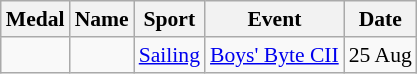<table class="wikitable sortable" style="font-size:90%">
<tr>
<th>Medal</th>
<th>Name</th>
<th>Sport</th>
<th>Event</th>
<th>Date</th>
</tr>
<tr>
<td></td>
<td></td>
<td><a href='#'>Sailing</a></td>
<td><a href='#'>Boys' Byte CII</a></td>
<td>25 Aug</td>
</tr>
</table>
